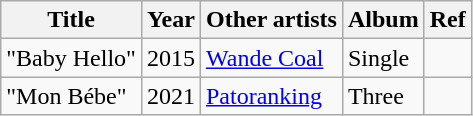<table class="wikitable">
<tr>
<th>Title</th>
<th>Year</th>
<th>Other artists</th>
<th>Album</th>
<th>Ref</th>
</tr>
<tr>
<td>"Baby Hello"</td>
<td>2015</td>
<td><a href='#'>Wande Coal</a></td>
<td>Single</td>
<td></td>
</tr>
<tr>
<td>"Mon Bébe"</td>
<td>2021</td>
<td><a href='#'>Patoranking</a></td>
<td>Three</td>
<td></td>
</tr>
</table>
